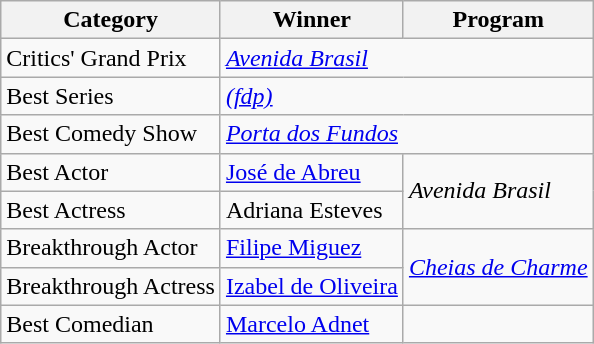<table class="wikitable">
<tr>
<th>Category</th>
<th>Winner</th>
<th>Program</th>
</tr>
<tr>
<td>Critics' Grand Prix</td>
<td colspan="2"><em><a href='#'>Avenida Brasil</a></em></td>
</tr>
<tr>
<td>Best Series</td>
<td colspan="2"><em><a href='#'>(fdp)</a></em></td>
</tr>
<tr>
<td>Best Comedy Show</td>
<td colspan="2"><em><a href='#'>Porta dos Fundos</a></em></td>
</tr>
<tr>
<td>Best Actor</td>
<td><a href='#'>José de Abreu</a></td>
<td rowspan="2"><em>Avenida Brasil</em></td>
</tr>
<tr>
<td>Best Actress</td>
<td>Adriana Esteves</td>
</tr>
<tr>
<td>Breakthrough Actor</td>
<td><a href='#'>Filipe Miguez</a></td>
<td rowspan="2"><em><a href='#'>Cheias de Charme</a></em></td>
</tr>
<tr>
<td>Breakthrough Actress</td>
<td><a href='#'>Izabel de Oliveira</a></td>
</tr>
<tr>
<td>Best Comedian</td>
<td><a href='#'>Marcelo Adnet</a></td>
<td></td>
</tr>
</table>
